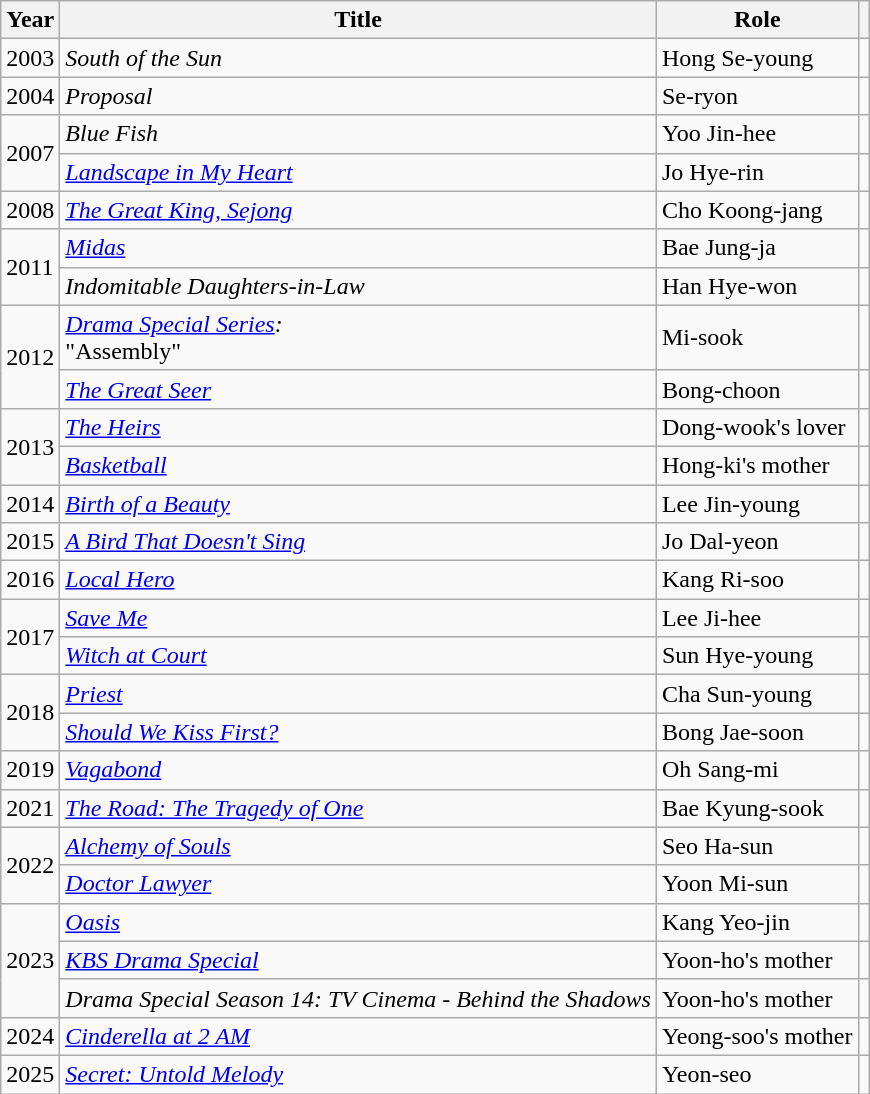<table class="wikitable">
<tr>
<th>Year</th>
<th>Title</th>
<th>Role</th>
<th></th>
</tr>
<tr>
<td>2003</td>
<td><em>South of the Sun</em></td>
<td>Hong Se-young</td>
<td></td>
</tr>
<tr>
<td>2004</td>
<td><em>Proposal</em></td>
<td>Se-ryon</td>
<td></td>
</tr>
<tr>
<td rowspan=2>2007</td>
<td><em>Blue Fish</em></td>
<td>Yoo Jin-hee</td>
<td></td>
</tr>
<tr>
<td><em><a href='#'>Landscape in My Heart</a></em></td>
<td>Jo Hye-rin</td>
<td></td>
</tr>
<tr>
<td>2008</td>
<td><em><a href='#'>The Great King, Sejong</a></em></td>
<td>Cho Koong-jang</td>
<td></td>
</tr>
<tr>
<td rowspan="2">2011</td>
<td><em><a href='#'>Midas</a></em></td>
<td>Bae Jung-ja</td>
<td></td>
</tr>
<tr>
<td><em>Indomitable Daughters-in-Law</em></td>
<td>Han Hye-won</td>
<td></td>
</tr>
<tr>
<td rowspan="2">2012</td>
<td><em><a href='#'>Drama Special Series</a>:</em> <br> "Assembly"</td>
<td>Mi-sook</td>
<td></td>
</tr>
<tr>
<td><em><a href='#'>The Great Seer</a></em></td>
<td>Bong-choon</td>
<td></td>
</tr>
<tr>
<td rowspan="2">2013</td>
<td><em><a href='#'>The Heirs</a></em></td>
<td>Dong-wook's lover</td>
<td></td>
</tr>
<tr>
<td><em><a href='#'>Basketball</a></em></td>
<td>Hong-ki's mother</td>
<td></td>
</tr>
<tr>
<td>2014</td>
<td><em><a href='#'>Birth of a Beauty</a></em></td>
<td>Lee Jin-young</td>
<td></td>
</tr>
<tr>
<td>2015</td>
<td><em><a href='#'>A Bird That Doesn't Sing</a></em></td>
<td>Jo Dal-yeon</td>
<td></td>
</tr>
<tr>
<td>2016</td>
<td><em><a href='#'>Local Hero</a></em></td>
<td>Kang Ri-soo</td>
<td></td>
</tr>
<tr>
<td rowspan="2">2017</td>
<td><em><a href='#'>Save Me</a></em></td>
<td>Lee Ji-hee</td>
<td></td>
</tr>
<tr>
<td><em><a href='#'>Witch at Court</a></em></td>
<td>Sun Hye-young</td>
<td></td>
</tr>
<tr>
<td rowspan="2">2018</td>
<td><em><a href='#'>Priest</a></em></td>
<td>Cha Sun-young</td>
<td></td>
</tr>
<tr>
<td><em><a href='#'>Should We Kiss First?</a></em></td>
<td>Bong Jae-soon</td>
<td></td>
</tr>
<tr>
<td>2019</td>
<td><em><a href='#'>Vagabond</a></em></td>
<td>Oh Sang-mi</td>
<td></td>
</tr>
<tr>
<td>2021</td>
<td><em><a href='#'>The Road: The Tragedy of One</a></em></td>
<td>Bae Kyung-sook</td>
<td></td>
</tr>
<tr>
<td rowspan="2">2022</td>
<td><em><a href='#'>Alchemy of Souls</a></em></td>
<td>Seo Ha-sun</td>
<td></td>
</tr>
<tr>
<td><em><a href='#'>Doctor Lawyer</a></em></td>
<td>Yoon Mi-sun</td>
<td></td>
</tr>
<tr>
<td rowspan="3">2023</td>
<td><em><a href='#'>Oasis</a></em></td>
<td>Kang Yeo-jin</td>
<td></td>
</tr>
<tr>
<td><em><a href='#'>KBS Drama Special</a></em></td>
<td>Yoon-ho's mother</td>
<td></td>
</tr>
<tr>
<td><em>Drama Special Season 14: TV Cinema - Behind the Shadows</em></td>
<td>Yoon-ho's mother</td>
<td></td>
</tr>
<tr>
<td>2024</td>
<td><em><a href='#'>Cinderella at 2 AM</a></em></td>
<td>Yeong-soo's mother</td>
<td></td>
</tr>
<tr>
<td>2025</td>
<td><em><a href='#'>Secret: Untold Melody</a></em></td>
<td>Yeon-seo</td>
<td></td>
</tr>
</table>
